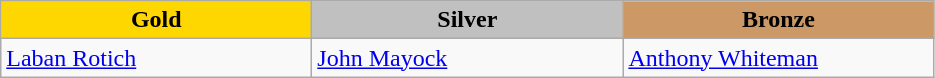<table class="wikitable" style="text-align:left">
<tr align="center">
<td width=200 bgcolor=gold><strong>Gold</strong></td>
<td width=200 bgcolor=silver><strong>Silver</strong></td>
<td width=200 bgcolor=CC9966><strong>Bronze</strong></td>
</tr>
<tr>
<td><a href='#'>Laban Rotich</a><br><em></em></td>
<td><a href='#'>John Mayock</a><br><em></em></td>
<td><a href='#'>Anthony Whiteman</a><br><em></em></td>
</tr>
</table>
